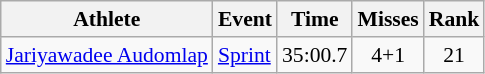<table class="wikitable" style="font-size:90%">
<tr>
<th>Athlete</th>
<th>Event</th>
<th>Time</th>
<th>Misses</th>
<th>Rank</th>
</tr>
<tr align=center>
<td align=left><a href='#'>Jariyawadee Audomlap</a></td>
<td align=left><a href='#'>Sprint</a></td>
<td>35:00.7</td>
<td>4+1</td>
<td>21</td>
</tr>
</table>
